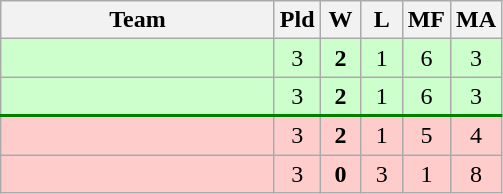<table class=wikitable style="text-align:center">
<tr>
<th width=175>Team</th>
<th width=20>Pld</th>
<th width=20>W</th>
<th width=20>L</th>
<th width=20>MF</th>
<th width=20>MA</th>
</tr>
<tr bgcolor=ccffcc>
<td style="text-align:left"></td>
<td>3</td>
<td><strong>2</strong></td>
<td>1</td>
<td>6</td>
<td>3</td>
</tr>
<tr bgcolor=ccffcc style="border-bottom:2px solid green;">
<td style="text-align:left"></td>
<td>3</td>
<td><strong>2</strong></td>
<td>1</td>
<td>6</td>
<td>3</td>
</tr>
<tr bgcolor=ffcccc>
<td style="text-align:left"></td>
<td>3</td>
<td><strong>2</strong></td>
<td>1</td>
<td>5</td>
<td>4</td>
</tr>
<tr bgcolor=ffcccc>
<td style="text-align:left"></td>
<td>3</td>
<td><strong>0</strong></td>
<td>3</td>
<td>1</td>
<td>8</td>
</tr>
</table>
